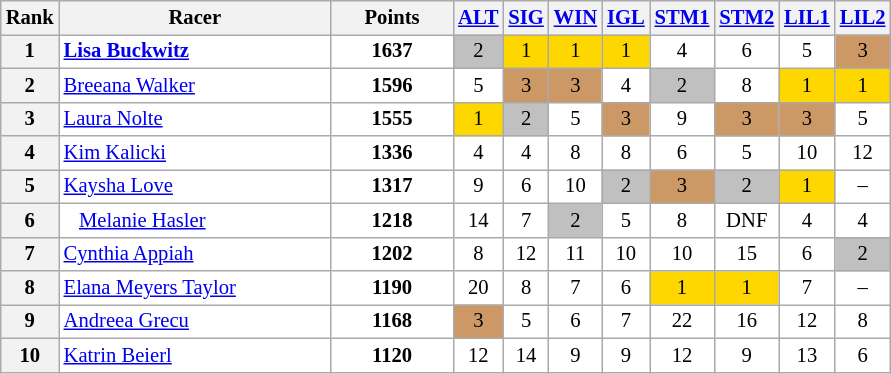<table class="wikitable plainrowheaders" style="text-align:center; background:#fff; font-size:86%; line-height:16px; border:grey solid 1px; border-collapse:collapse;">
<tr style="background-color:#E4E4E4">
<th scope="col">Rank</th>
<th scope="col" style="width:175px">Racer</th>
<th scope="col" style="width:75px">Points</th>
<th scope="col"> <a href='#'>ALT</a></th>
<th scope="col"> <a href='#'>SIG</a></th>
<th scope="col"> <a href='#'>WIN</a></th>
<th scope="col"> <a href='#'>IGL</a></th>
<th scope="col"> <a href='#'>STM1</a></th>
<th scope="col"> <a href='#'>STM2</a></th>
<th scope="col"> <a href='#'>LIL1</a></th>
<th scope="col"> <a href='#'>LIL2</a></th>
</tr>
<tr>
<th>1</th>
<td style="text-align:left"><strong> <a href='#'>Lisa Buckwitz</a></strong></td>
<td><strong>1637</strong></td>
<td style="background:silver">2</td>
<td style="background:gold">1</td>
<td style="background:gold">1</td>
<td style="background:gold">1</td>
<td>4</td>
<td>6</td>
<td>5</td>
<td style="background:#c96">3</td>
</tr>
<tr>
<th>2</th>
<td style="text-align:left"> <a href='#'>Breeana Walker</a></td>
<td><strong>1596</strong></td>
<td>5</td>
<td style="background:#c96">3</td>
<td style="background:#c96">3</td>
<td>4</td>
<td style="background:silver">2</td>
<td>8</td>
<td style="background:gold">1</td>
<td style="background:gold">1</td>
</tr>
<tr>
<th>3</th>
<td style="text-align:left"> <a href='#'>Laura Nolte</a></td>
<td><strong>1555</strong></td>
<td style="background:gold">1</td>
<td style="background:silver">2</td>
<td>5</td>
<td style="background:#c96">3</td>
<td>9</td>
<td style="background:#c96">3</td>
<td style="background:#c96">3</td>
<td>5</td>
</tr>
<tr>
<th>4</th>
<td style="text-align:left"> <a href='#'>Kim Kalicki</a></td>
<td><strong>1336</strong></td>
<td>4</td>
<td>4</td>
<td>8</td>
<td>8</td>
<td>6</td>
<td>5</td>
<td>10</td>
<td>12</td>
</tr>
<tr>
<th>5</th>
<td style="text-align:left"> <a href='#'>Kaysha Love</a></td>
<td><strong>1317</strong></td>
<td>9</td>
<td>6</td>
<td>10</td>
<td style="background:silver">2</td>
<td style="background:#c96">3</td>
<td style="background:silver">2</td>
<td style="background:gold">1</td>
<td>–</td>
</tr>
<tr>
<th>6</th>
<td style="text-align:left">   <a href='#'>Melanie Hasler</a></td>
<td><strong>1218</strong></td>
<td>14</td>
<td>7</td>
<td style="background:silver">2</td>
<td>5</td>
<td>8</td>
<td>DNF</td>
<td>4</td>
<td>4</td>
</tr>
<tr>
<th>7</th>
<td style="text-align:left"> <a href='#'>Cynthia Appiah</a></td>
<td><strong>1202</strong></td>
<td>8</td>
<td>12</td>
<td>11</td>
<td>10</td>
<td>10</td>
<td>15</td>
<td>6</td>
<td style="background:silver">2</td>
</tr>
<tr>
<th>8</th>
<td style="text-align:left"> <a href='#'>Elana Meyers Taylor</a></td>
<td><strong>1190</strong></td>
<td>20</td>
<td>8</td>
<td>7</td>
<td>6</td>
<td style="background:gold">1</td>
<td style="background:gold">1</td>
<td>7</td>
<td>–</td>
</tr>
<tr>
<th>9</th>
<td style="text-align:left"> <a href='#'>Andreea Grecu</a></td>
<td><strong>1168</strong></td>
<td style="background:#c96">3</td>
<td>5</td>
<td>6</td>
<td>7</td>
<td>22</td>
<td>16</td>
<td>12</td>
<td>8</td>
</tr>
<tr>
<th>10</th>
<td style="text-align:left"> <a href='#'>Katrin Beierl</a></td>
<td><strong>1120</strong></td>
<td>12</td>
<td>14</td>
<td>9</td>
<td>9</td>
<td>12</td>
<td>9</td>
<td>13</td>
<td>6</td>
</tr>
</table>
